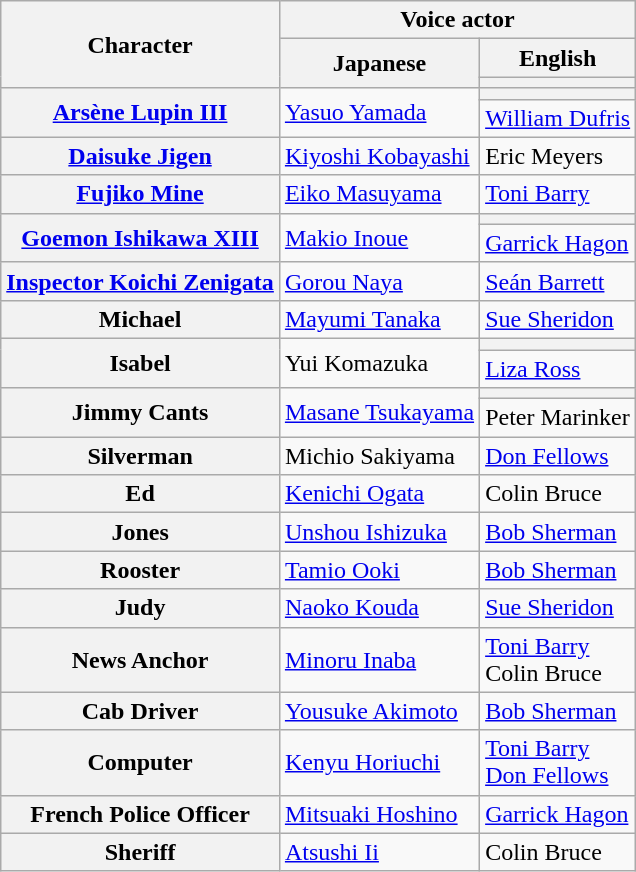<table class="wikitable plainrowheaders">
<tr>
<th rowspan="3">Character</th>
<th colspan="2">Voice actor</th>
</tr>
<tr>
<th rowspan="2">Japanese</th>
<th>English</th>
</tr>
<tr>
<th></th>
</tr>
<tr>
<th scope="row" rowspan="2"><a href='#'>Arsène Lupin III</a></th>
<td rowspan="2"><a href='#'>Yasuo Yamada</a></td>
<th></th>
</tr>
<tr>
<td><a href='#'>William Dufris</a></td>
</tr>
<tr>
<th scope="row"><a href='#'>Daisuke Jigen</a></th>
<td><a href='#'>Kiyoshi Kobayashi</a></td>
<td>Eric Meyers</td>
</tr>
<tr>
<th scope="row"><a href='#'>Fujiko Mine</a></th>
<td><a href='#'>Eiko Masuyama</a></td>
<td><a href='#'>Toni Barry</a></td>
</tr>
<tr>
<th scope="row" rowspan="2"><a href='#'>Goemon Ishikawa XIII</a></th>
<td rowspan="2"><a href='#'>Makio Inoue</a></td>
<th></th>
</tr>
<tr>
<td><a href='#'>Garrick Hagon</a></td>
</tr>
<tr>
<th scope="row"><a href='#'>Inspector Koichi Zenigata</a></th>
<td><a href='#'>Gorou Naya</a></td>
<td><a href='#'>Seán Barrett</a></td>
</tr>
<tr>
<th scope="row">Michael</th>
<td><a href='#'>Mayumi Tanaka</a></td>
<td><a href='#'>Sue Sheridon</a></td>
</tr>
<tr>
<th scope="row" rowspan="2">Isabel</th>
<td rowspan="2">Yui Komazuka</td>
<th></th>
</tr>
<tr>
<td><a href='#'>Liza Ross</a></td>
</tr>
<tr>
<th scope="row" rowspan="2">Jimmy Cants</th>
<td rowspan="2"><a href='#'>Masane Tsukayama</a></td>
<th></th>
</tr>
<tr>
<td>Peter Marinker</td>
</tr>
<tr>
<th scope="row">Silverman</th>
<td>Michio Sakiyama</td>
<td><a href='#'>Don Fellows</a></td>
</tr>
<tr>
<th scope="row">Ed</th>
<td><a href='#'>Kenichi Ogata</a></td>
<td>Colin Bruce</td>
</tr>
<tr>
<th scope="row">Jones</th>
<td><a href='#'>Unshou Ishizuka</a></td>
<td><a href='#'>Bob Sherman</a></td>
</tr>
<tr>
<th scope="row">Rooster</th>
<td><a href='#'>Tamio Ooki</a></td>
<td><a href='#'>Bob Sherman</a></td>
</tr>
<tr>
<th scope="row">Judy</th>
<td><a href='#'>Naoko Kouda</a></td>
<td><a href='#'>Sue Sheridon</a></td>
</tr>
<tr>
<th scope="row">News Anchor</th>
<td><a href='#'>Minoru Inaba</a></td>
<td><a href='#'>Toni Barry</a><br>Colin Bruce</td>
</tr>
<tr>
<th scope="row">Cab Driver</th>
<td><a href='#'>Yousuke Akimoto</a></td>
<td><a href='#'>Bob Sherman</a></td>
</tr>
<tr>
<th scope="row">Computer</th>
<td><a href='#'>Kenyu Horiuchi</a></td>
<td><a href='#'>Toni Barry</a><br><a href='#'>Don Fellows</a></td>
</tr>
<tr>
<th scope="row">French Police Officer</th>
<td><a href='#'>Mitsuaki Hoshino</a></td>
<td><a href='#'>Garrick Hagon</a></td>
</tr>
<tr>
<th scope="row">Sheriff</th>
<td><a href='#'>Atsushi Ii</a></td>
<td>Colin Bruce</td>
</tr>
</table>
